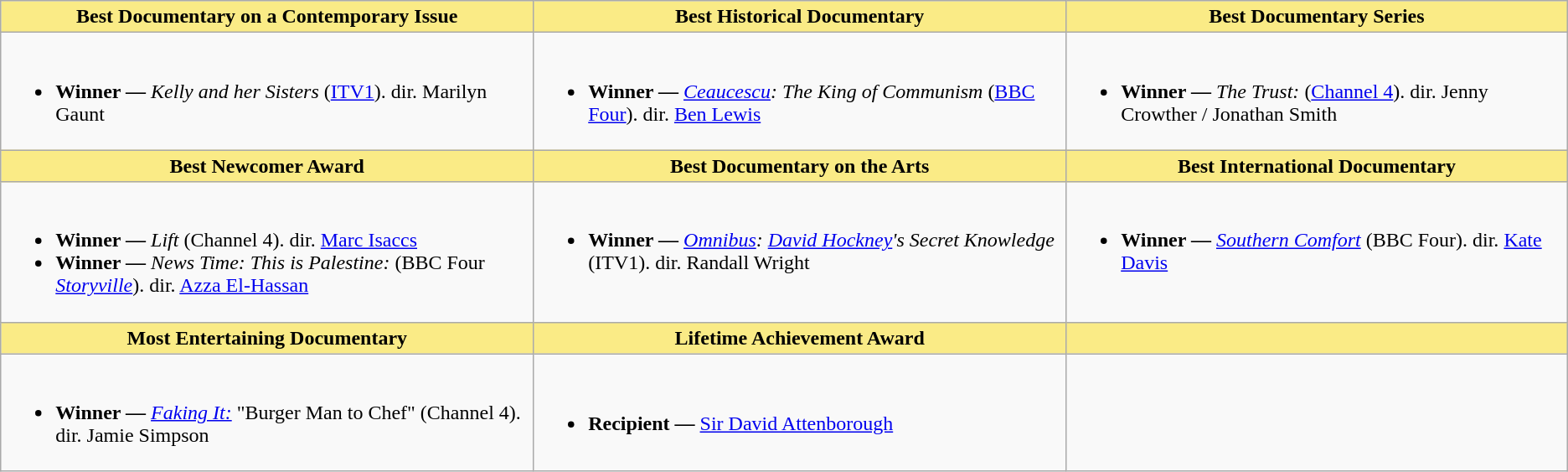<table class="wikitable" style="font-size:100%">
<tr>
<th style="background:#FAEB86;" width="34%"><strong>Best Documentary on a Contemporary Issue</strong></th>
<th style="background:#FAEB86;" width="33%"><strong>Best Historical Documentary</strong></th>
<th style="background:#FAEB86;" width="33%"><strong>Best Documentary Series</strong></th>
</tr>
<tr>
<td style="vertical-align:top"><br><ul><li><strong>Winner —</strong> <em>Kelly and her Sisters</em> (<a href='#'>ITV1</a>). dir. Marilyn Gaunt</li></ul></td>
<td style="vertical-align:top"><br><ul><li><strong>Winner —</strong> <em><a href='#'>Ceaucescu</a>: The King of Communism</em> (<a href='#'>BBC Four</a>). dir. <a href='#'>Ben Lewis</a></li></ul></td>
<td style="vertical-align:top"><br><ul><li><strong>Winner —</strong> <em>The Trust:</em> (<a href='#'>Channel 4</a>). dir. Jenny Crowther / Jonathan Smith</li></ul></td>
</tr>
<tr>
<th style="background:#FAEB86;" width="34%"><strong>Best Newcomer Award</strong></th>
<th style="background:#FAEB86;" width="33%"><strong>Best Documentary on the Arts</strong></th>
<th style="background:#FAEB86;" width="33%"><strong>Best International Documentary</strong></th>
</tr>
<tr>
<td style="vertical-align:top"><br><ul><li><strong>Winner —</strong> <em>Lift</em> (Channel 4). dir. <a href='#'>Marc Isaccs</a></li><li><strong>Winner —</strong> <em>News Time: This is Palestine:</em> (BBC Four <em><a href='#'>Storyville</a></em>). dir. <a href='#'>Azza El-Hassan</a></li></ul></td>
<td style="vertical-align:top"><br><ul><li><strong>Winner —</strong> <em><a href='#'>Omnibus</a>: <a href='#'>David Hockney</a>'s Secret Knowledge</em> (ITV1). dir. Randall Wright</li></ul></td>
<td style="vertical-align:top"><br><ul><li><strong>Winner —</strong> <em><a href='#'>Southern Comfort</a></em> (BBC Four). dir. <a href='#'>Kate Davis</a></li></ul></td>
</tr>
<tr>
<th style="background:#FAEB86;" width="34%"><strong>Most Entertaining Documentary</strong></th>
<th style="background:#FAEB86;" width="34%"><strong>Lifetime Achievement Award</strong></th>
<th style="background:#FAEB86;" width="34%"></th>
</tr>
<tr>
<td><br><ul><li><strong>Winner —</strong> <em><a href='#'>Faking It:</a></em> "Burger Man to Chef" (Channel 4). dir. Jamie Simpson</li></ul></td>
<td><br><ul><li><strong>Recipient —</strong> <a href='#'>Sir David Attenborough</a></li></ul></td>
<td></td>
</tr>
</table>
